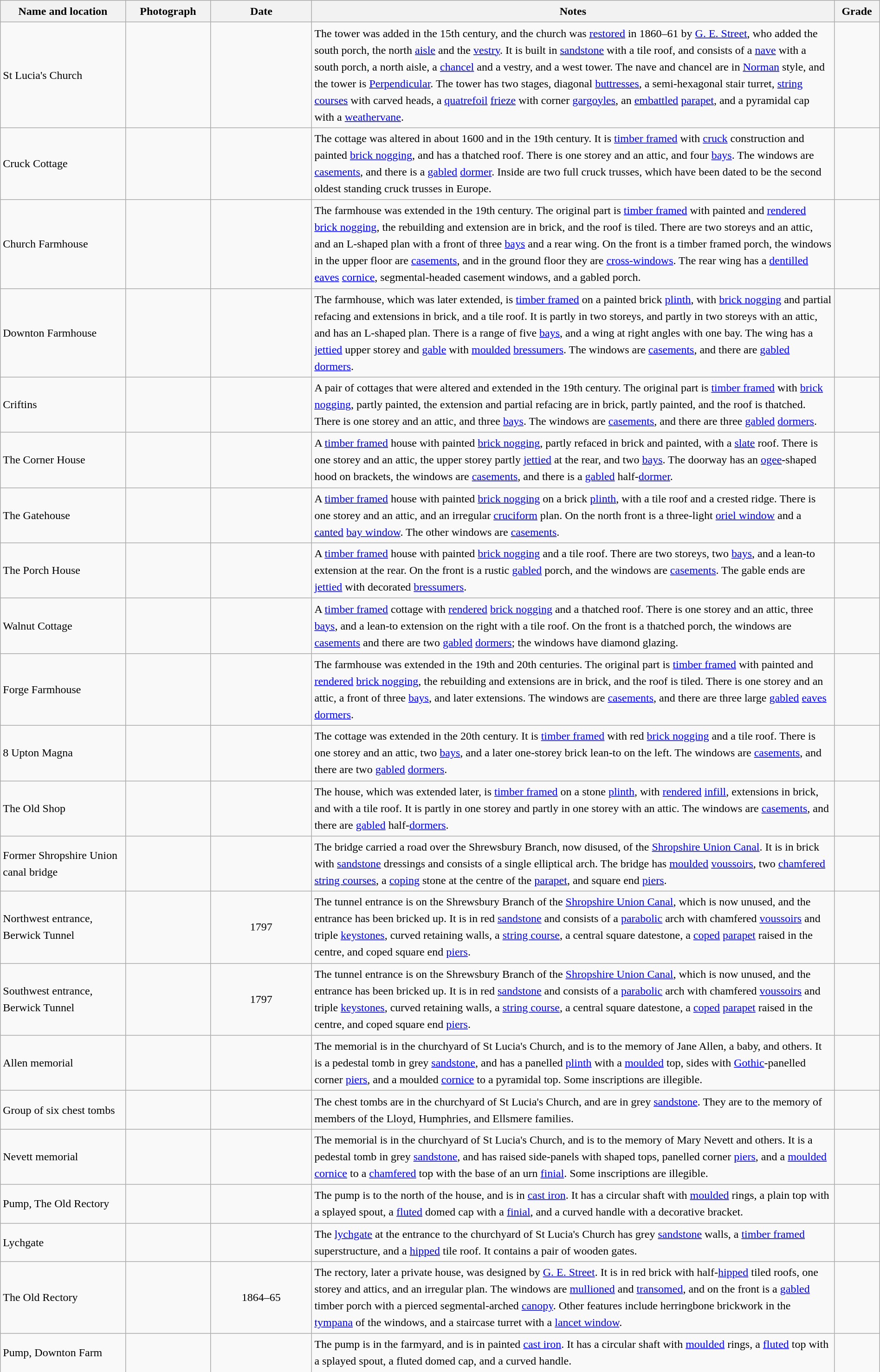<table class="wikitable sortable plainrowheaders" style="width:100%; border:0; text-align:left; line-height:150%;">
<tr>
<th scope="col"  style="width:150px">Name and location</th>
<th scope="col"  style="width:100px" class="unsortable">Photograph</th>
<th scope="col"  style="width:120px">Date</th>
<th scope="col"  style="width:650px" class="unsortable">Notes</th>
<th scope="col"  style="width:50px">Grade</th>
</tr>
<tr>
<td>St Lucia's Church<br><small></small></td>
<td></td>
<td align="center"></td>
<td>The tower was added in the 15th century, and the church was <a href='#'>restored</a> in 1860–61 by <a href='#'>G. E. Street</a>, who added the south porch, the north <a href='#'>aisle</a> and the <a href='#'>vestry</a>.  It is built in <a href='#'>sandstone</a> with a tile roof, and consists of a <a href='#'>nave</a> with a south porch, a north aisle, a <a href='#'>chancel</a> and a vestry, and a west tower.  The nave and chancel are in <a href='#'>Norman</a> style, and the tower is <a href='#'>Perpendicular</a>.  The tower has two stages, diagonal <a href='#'>buttresses</a>, a semi-hexagonal stair turret, <a href='#'>string courses</a> with carved heads, a <a href='#'>quatrefoil</a> <a href='#'>frieze</a> with corner <a href='#'>gargoyles</a>, an <a href='#'>embattled</a> <a href='#'>parapet</a>, and a pyramidal cap with a <a href='#'>weathervane</a>.</td>
<td align="center" ></td>
</tr>
<tr>
<td>Cruck Cottage<br><small></small></td>
<td></td>
<td align="center"></td>
<td>The cottage was altered in about 1600 and in the 19th century.  It is <a href='#'>timber framed</a> with <a href='#'>cruck</a> construction and painted <a href='#'>brick nogging</a>, and has a thatched roof.  There is one storey and an attic, and four <a href='#'>bays</a>.  The windows are <a href='#'>casements</a>, and there is a <a href='#'>gabled</a> <a href='#'>dormer</a>.  Inside are two full cruck trusses, which have been dated to be the second oldest standing cruck trusses in Europe.</td>
<td align="center" ></td>
</tr>
<tr>
<td>Church Farmhouse<br><small></small></td>
<td></td>
<td align="center"></td>
<td>The farmhouse was extended in the 19th century.  The original part is <a href='#'>timber framed</a> with painted and <a href='#'>rendered</a> <a href='#'>brick nogging</a>, the rebuilding and extension are in brick, and the roof is tiled.  There are two storeys and an attic, and an L-shaped plan with a front of three <a href='#'>bays</a> and a rear wing.  On the front is a timber framed porch, the windows in the upper floor are <a href='#'>casements</a>, and in the ground floor they are <a href='#'>cross-windows</a>.  The rear wing has a <a href='#'>dentilled</a> <a href='#'>eaves</a> <a href='#'>cornice</a>, segmental-headed casement windows, and a gabled porch.</td>
<td align="center" ></td>
</tr>
<tr>
<td>Downton Farmhouse<br><small></small></td>
<td></td>
<td align="center"></td>
<td>The farmhouse, which was later extended, is <a href='#'>timber framed</a> on a painted brick <a href='#'>plinth</a>, with <a href='#'>brick nogging</a> and partial refacing and extensions in brick, and a tile roof.  It is partly in two storeys, and partly in two storeys with an attic, and has an L-shaped plan.  There is a range of five <a href='#'>bays</a>, and a wing at right angles with one bay.  The wing has a <a href='#'>jettied</a> upper storey and <a href='#'>gable</a> with <a href='#'>moulded</a> <a href='#'>bressumers</a>.  The windows are <a href='#'>casements</a>, and there are <a href='#'>gabled</a> <a href='#'>dormers</a>.</td>
<td align="center" ></td>
</tr>
<tr>
<td>Criftins<br><small></small></td>
<td></td>
<td align="center"></td>
<td>A pair of cottages that were altered and extended in the 19th century.  The original part is <a href='#'>timber framed</a> with <a href='#'>brick nogging</a>, partly painted, the extension and partial refacing are in brick, partly painted, and the roof is thatched.  There is one storey and an attic, and three <a href='#'>bays</a>.  The windows are <a href='#'>casements</a>, and there are three <a href='#'>gabled</a> <a href='#'>dormers</a>.</td>
<td align="center" ></td>
</tr>
<tr>
<td>The Corner House<br><small></small></td>
<td></td>
<td align="center"></td>
<td>A <a href='#'>timber framed</a> house with painted <a href='#'>brick nogging</a>, partly refaced in brick and painted, with a <a href='#'>slate</a> roof.  There is one storey and an attic, the upper storey partly <a href='#'>jettied</a> at the rear, and two <a href='#'>bays</a>.  The doorway has an <a href='#'>ogee</a>-shaped hood on brackets, the windows are <a href='#'>casements</a>, and there is a <a href='#'>gabled</a> half-<a href='#'>dormer</a>.</td>
<td align="center" ></td>
</tr>
<tr>
<td>The Gatehouse<br><small></small></td>
<td></td>
<td align="center"></td>
<td>A <a href='#'>timber framed</a> house with painted <a href='#'>brick nogging</a> on a brick <a href='#'>plinth</a>, with a tile roof and a crested ridge.  There is one storey and an attic, and an irregular <a href='#'>cruciform</a> plan.  On the north front is a three-light <a href='#'>oriel window</a> and a <a href='#'>canted</a> <a href='#'>bay window</a>.  The other windows are <a href='#'>casements</a>.</td>
<td align="center" ></td>
</tr>
<tr>
<td>The Porch House<br><small></small></td>
<td></td>
<td align="center"></td>
<td>A <a href='#'>timber framed</a> house with painted <a href='#'>brick nogging</a> and a tile roof.  There are two storeys, two <a href='#'>bays</a>, and a lean-to extension at the rear.  On the front is a rustic <a href='#'>gabled</a> porch, and the windows are <a href='#'>casements</a>.  The gable ends are <a href='#'>jettied</a> with decorated <a href='#'>bressumers</a>.</td>
<td align="center" ></td>
</tr>
<tr>
<td>Walnut Cottage<br><small></small></td>
<td></td>
<td align="center"></td>
<td>A <a href='#'>timber framed</a> cottage with <a href='#'>rendered</a> <a href='#'>brick nogging</a> and a thatched roof.  There is one storey and an attic, three <a href='#'>bays</a>, and a lean-to extension on the right with a tile roof.  On the front is a thatched porch, the windows are <a href='#'>casements</a> and there are two <a href='#'>gabled</a> <a href='#'>dormers</a>; the windows have diamond glazing.</td>
<td align="center" ></td>
</tr>
<tr>
<td>Forge Farmhouse<br><small></small></td>
<td></td>
<td align="center"></td>
<td>The farmhouse was extended in the 19th and 20th centuries.  The original part is <a href='#'>timber framed</a> with painted and <a href='#'>rendered</a> <a href='#'>brick nogging</a>, the rebuilding and extensions are in brick, and the roof is tiled.  There is one storey and an attic, a front of three <a href='#'>bays</a>, and later extensions.  The windows are <a href='#'>casements</a>, and there are three large <a href='#'>gabled</a> <a href='#'>eaves</a> <a href='#'>dormers</a>.</td>
<td align="center" ></td>
</tr>
<tr>
<td>8 Upton Magna<br><small></small></td>
<td></td>
<td align="center"></td>
<td>The cottage was extended in the 20th century.  It is <a href='#'>timber framed</a> with red <a href='#'>brick nogging</a> and a tile roof.  There is one storey and an attic, two <a href='#'>bays</a>, and a later one-storey brick lean-to on the left.  The windows are <a href='#'>casements</a>, and there are two <a href='#'>gabled</a> <a href='#'>dormers</a>.</td>
<td align="center" ></td>
</tr>
<tr>
<td>The Old Shop<br><small></small></td>
<td></td>
<td align="center"></td>
<td>The house, which was extended later, is <a href='#'>timber framed</a> on a stone <a href='#'>plinth</a>, with <a href='#'>rendered</a> <a href='#'>infill</a>, extensions in brick, and with a tile roof.  It is partly in one storey and partly in one storey with an attic.  The windows are <a href='#'>casements</a>, and there are <a href='#'>gabled</a> half-<a href='#'>dormers</a>.</td>
<td align="center" ></td>
</tr>
<tr>
<td>Former Shropshire Union canal bridge<br><small></small></td>
<td></td>
<td align="center"></td>
<td>The bridge carried a road over the Shrewsbury Branch, now disused, of the <a href='#'>Shropshire Union Canal</a>.  It is in brick with <a href='#'>sandstone</a> dressings and consists of a single elliptical arch.  The bridge has <a href='#'>moulded</a> <a href='#'>voussoirs</a>, two <a href='#'>chamfered</a> <a href='#'>string courses</a>, a <a href='#'>coping</a> stone at the centre of the <a href='#'>parapet</a>, and square end <a href='#'>piers</a>.</td>
<td align="center" ></td>
</tr>
<tr>
<td>Northwest entrance, Berwick Tunnel<br><small></small></td>
<td></td>
<td align="center">1797</td>
<td>The tunnel entrance is on the Shrewsbury Branch of the <a href='#'>Shropshire Union Canal</a>, which is now unused, and the entrance has been bricked up.  It is in red <a href='#'>sandstone</a> and consists of a <a href='#'>parabolic</a> arch with chamfered <a href='#'>voussoirs</a> and triple <a href='#'>keystones</a>, curved retaining walls, a <a href='#'>string course</a>, a central square datestone, a <a href='#'>coped</a> <a href='#'>parapet</a> raised in the centre, and coped square end <a href='#'>piers</a>.</td>
<td align="center" ></td>
</tr>
<tr>
<td>Southwest entrance, Berwick Tunnel<br><small></small></td>
<td></td>
<td align="center">1797</td>
<td>The tunnel entrance is on the Shrewsbury Branch of the <a href='#'>Shropshire Union Canal</a>, which is now unused, and the entrance has been bricked up.  It is in red <a href='#'>sandstone</a> and consists of a <a href='#'>parabolic</a> arch with chamfered <a href='#'>voussoirs</a> and triple <a href='#'>keystones</a>, curved retaining walls, a <a href='#'>string course</a>, a central square datestone, a <a href='#'>coped</a> <a href='#'>parapet</a> raised in the centre, and coped square end <a href='#'>piers</a>.</td>
<td align="center" ></td>
</tr>
<tr>
<td>Allen memorial<br><small></small></td>
<td></td>
<td align="center"></td>
<td>The memorial is in the churchyard of St Lucia's Church, and is to the memory of Jane Allen, a baby, and others.  It is a pedestal tomb in grey <a href='#'>sandstone</a>, and has a panelled <a href='#'>plinth</a> with a <a href='#'>moulded</a> top, sides with <a href='#'>Gothic</a>-panelled corner <a href='#'>piers</a>, and a moulded <a href='#'>cornice</a> to a pyramidal top.  Some inscriptions are illegible.</td>
<td align="center" ></td>
</tr>
<tr>
<td>Group of six chest tombs<br><small></small></td>
<td></td>
<td align="center"></td>
<td>The chest tombs are in the churchyard of St Lucia's Church, and are in grey <a href='#'>sandstone</a>.  They are to the memory of members of the Lloyd, Humphries, and Ellsmere families.</td>
<td align="center" ></td>
</tr>
<tr>
<td>Nevett memorial<br><small></small></td>
<td></td>
<td align="center"></td>
<td>The memorial is in the churchyard of St Lucia's Church, and is to the memory of Mary Nevett and others.  It is a pedestal tomb in grey <a href='#'>sandstone</a>, and has raised side-panels with shaped tops, panelled corner <a href='#'>piers</a>, and a <a href='#'>moulded</a> <a href='#'>cornice</a> to a <a href='#'>chamfered</a> top with the base of an urn <a href='#'>finial</a>.  Some inscriptions are illegible.</td>
<td align="center" ></td>
</tr>
<tr>
<td>Pump, The Old Rectory<br><small></small></td>
<td></td>
<td align="center"></td>
<td>The pump is to the north of the house, and is in <a href='#'>cast iron</a>.  It has a circular shaft with <a href='#'>moulded</a> rings, a plain top with a splayed spout, a <a href='#'>fluted</a> domed cap with a <a href='#'>finial</a>, and a curved handle with a decorative bracket.</td>
<td align="center" ></td>
</tr>
<tr>
<td>Lychgate<br><small></small></td>
<td></td>
<td align="center"></td>
<td>The <a href='#'>lychgate</a> at the entrance to the churchyard of St Lucia's Church has grey <a href='#'>sandstone</a> walls, a <a href='#'>timber framed</a> superstructure, and a <a href='#'>hipped</a> tile roof.  It contains a pair of wooden gates.</td>
<td align="center" ></td>
</tr>
<tr>
<td>The Old Rectory<br><small></small></td>
<td></td>
<td align="center">1864–65</td>
<td>The rectory, later a private house, was designed by <a href='#'>G. E. Street</a>.  It is in red brick with half-<a href='#'>hipped</a> tiled roofs, one storey and attics, and an irregular plan.  The windows are <a href='#'>mullioned</a> and <a href='#'>transomed</a>, and on the front is a <a href='#'>gabled</a> timber porch with a pierced segmental-arched <a href='#'>canopy</a>.  Other features include herringbone brickwork in the <a href='#'>tympana</a> of the windows, and a staircase turret with a <a href='#'>lancet window</a>.</td>
<td align="center" ></td>
</tr>
<tr>
<td>Pump, Downton Farm<br><small></small></td>
<td></td>
<td align="center"></td>
<td>The pump is in the farmyard, and is in painted <a href='#'>cast iron</a>.  It has a circular shaft with <a href='#'>moulded</a> rings, a <a href='#'>fluted</a> top with a splayed spout, a fluted domed cap, and a curved handle.</td>
<td align="center" ></td>
</tr>
<tr>
</tr>
</table>
